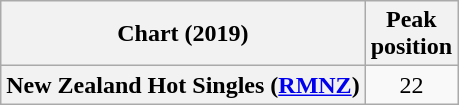<table class="wikitable sortable plainrowheaders" style="text-align:center">
<tr>
<th scope="col">Chart (2019)</th>
<th scope="col">Peak<br>position</th>
</tr>
<tr>
<th scope="row">New Zealand Hot Singles (<a href='#'>RMNZ</a>)</th>
<td>22</td>
</tr>
</table>
